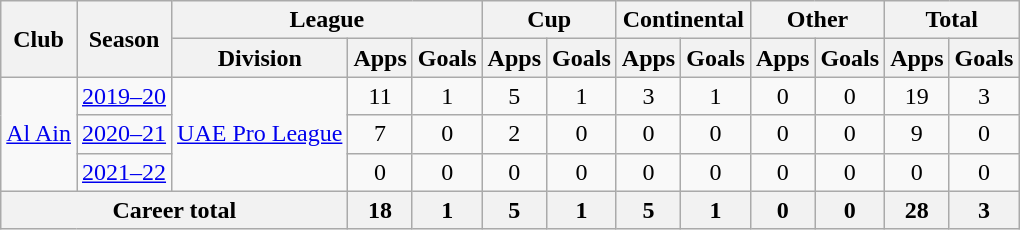<table class=wikitable style=text-align:center>
<tr>
<th rowspan="2">Club</th>
<th rowspan="2">Season</th>
<th colspan="3">League</th>
<th colspan="2">Cup</th>
<th colspan="2">Continental</th>
<th colspan="2">Other</th>
<th colspan="2">Total</th>
</tr>
<tr>
<th>Division</th>
<th>Apps</th>
<th>Goals</th>
<th>Apps</th>
<th>Goals</th>
<th>Apps</th>
<th>Goals</th>
<th>Apps</th>
<th>Goals</th>
<th>Apps</th>
<th>Goals</th>
</tr>
<tr>
<td rowspan="3"><a href='#'>Al Ain</a></td>
<td><a href='#'>2019–20</a></td>
<td rowspan="3"><a href='#'>UAE Pro League</a></td>
<td>11</td>
<td>1</td>
<td>5</td>
<td>1</td>
<td>3</td>
<td>1</td>
<td>0</td>
<td>0</td>
<td>19</td>
<td>3</td>
</tr>
<tr>
<td><a href='#'>2020–21</a></td>
<td>7</td>
<td>0</td>
<td>2</td>
<td>0</td>
<td>0</td>
<td>0</td>
<td>0</td>
<td>0</td>
<td>9</td>
<td>0</td>
</tr>
<tr>
<td><a href='#'>2021–22</a></td>
<td>0</td>
<td>0</td>
<td>0</td>
<td>0</td>
<td>0</td>
<td>0</td>
<td>0</td>
<td>0</td>
<td>0</td>
<td>0</td>
</tr>
<tr>
<th colspan="3"><strong>Career total</strong></th>
<th>18</th>
<th>1</th>
<th>5</th>
<th>1</th>
<th>5</th>
<th>1</th>
<th>0</th>
<th>0</th>
<th>28</th>
<th>3</th>
</tr>
</table>
